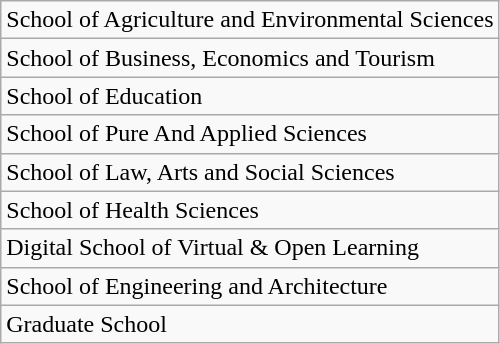<table class="wikitable sortable mw-collapsible">
<tr>
<td>School of Agriculture and Environmental Sciences</td>
</tr>
<tr>
<td>School of Business, Economics and Tourism</td>
</tr>
<tr>
<td>School of Education</td>
</tr>
<tr>
<td>School of Pure And Applied Sciences</td>
</tr>
<tr>
<td>School of Law, Arts and Social Sciences</td>
</tr>
<tr>
<td>School of Health Sciences</td>
</tr>
<tr>
<td>Digital School of Virtual & Open Learning</td>
</tr>
<tr>
<td>School of Engineering and Architecture</td>
</tr>
<tr>
<td>Graduate School</td>
</tr>
</table>
